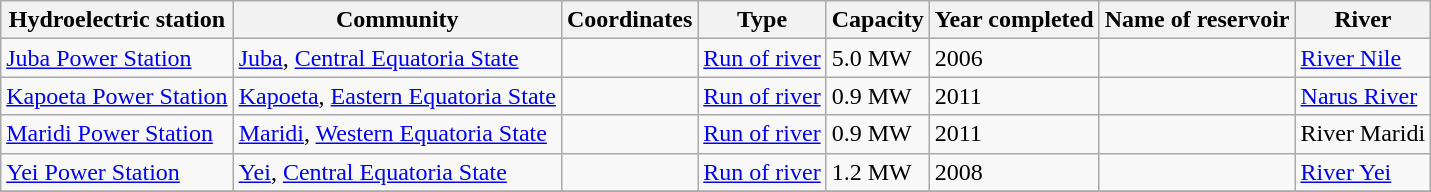<table class="wikitable">
<tr>
<th>Hydroelectric station</th>
<th>Community</th>
<th>Coordinates</th>
<th>Type</th>
<th>Capacity</th>
<th>Year completed</th>
<th>Name of reservoir</th>
<th>River</th>
</tr>
<tr>
<td><a href='#'>Juba Power Station</a></td>
<td><a href='#'>Juba</a>, <a href='#'>Central Equatoria State</a></td>
<td></td>
<td><a href='#'>Run of river</a></td>
<td>5.0 MW</td>
<td>2006</td>
<td></td>
<td><a href='#'>River Nile</a></td>
</tr>
<tr>
<td><a href='#'>Kapoeta Power Station</a></td>
<td><a href='#'>Kapoeta</a>, <a href='#'>Eastern Equatoria State</a></td>
<td></td>
<td><a href='#'>Run of river</a></td>
<td>0.9 MW</td>
<td>2011</td>
<td></td>
<td><a href='#'>Narus River</a></td>
</tr>
<tr>
<td><a href='#'>Maridi Power Station</a></td>
<td><a href='#'>Maridi</a>, <a href='#'>Western Equatoria State</a></td>
<td></td>
<td><a href='#'>Run of river</a></td>
<td>0.9 MW</td>
<td>2011</td>
<td></td>
<td>River Maridi</td>
</tr>
<tr>
<td><a href='#'>Yei Power Station</a></td>
<td><a href='#'>Yei</a>, <a href='#'>Central Equatoria State</a></td>
<td></td>
<td><a href='#'>Run of river</a></td>
<td>1.2 MW</td>
<td>2008</td>
<td></td>
<td><a href='#'>River Yei</a></td>
</tr>
<tr>
</tr>
</table>
